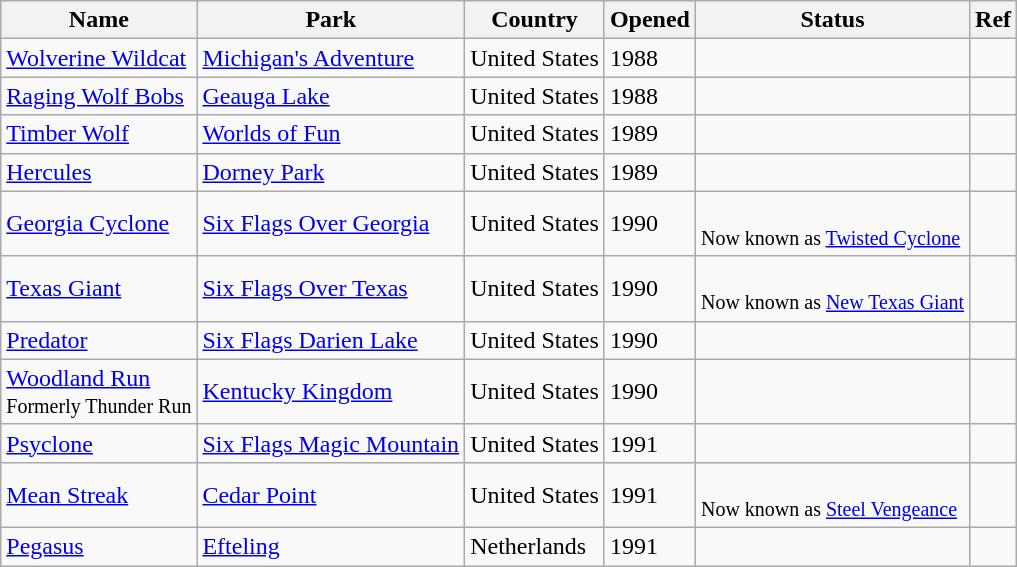<table class= "wikitable sortable">
<tr>
<th>Name</th>
<th>Park</th>
<th>Country</th>
<th>Opened</th>
<th>Status</th>
<th class="unsortable">Ref</th>
</tr>
<tr>
<td><a href='#'>Wolverine Wildcat</a></td>
<td><a href='#'>Michigan's Adventure</a></td>
<td> United States</td>
<td>1988</td>
<td></td>
<td></td>
</tr>
<tr>
<td><a href='#'>Raging Wolf Bobs</a></td>
<td><a href='#'>Geauga Lake</a></td>
<td> United States</td>
<td>1988</td>
<td></td>
<td></td>
</tr>
<tr>
<td><a href='#'>Timber Wolf</a></td>
<td><a href='#'>Worlds of Fun</a></td>
<td> United States</td>
<td>1989</td>
<td></td>
<td></td>
</tr>
<tr>
<td><a href='#'>Hercules</a></td>
<td><a href='#'>Dorney Park</a></td>
<td> United States</td>
<td>1989</td>
<td></td>
<td></td>
</tr>
<tr>
<td><a href='#'>Georgia Cyclone</a></td>
<td><a href='#'>Six Flags Over Georgia</a></td>
<td> United States</td>
<td>1990</td>
<td><br><small>Now known as <a href='#'>Twisted Cyclone</a></small></td>
<td></td>
</tr>
<tr>
<td><a href='#'>Texas Giant</a></td>
<td><a href='#'>Six Flags Over Texas</a></td>
<td> United States</td>
<td>1990</td>
<td><br><small>Now known as <a href='#'>New Texas Giant</a></small></td>
<td></td>
</tr>
<tr>
<td><a href='#'>Predator</a></td>
<td><a href='#'>Six Flags Darien Lake</a></td>
<td> United States</td>
<td>1990</td>
<td></td>
<td></td>
</tr>
<tr>
<td><a href='#'>Woodland Run</a><br><small>Formerly Thunder Run</small></td>
<td><a href='#'>Kentucky Kingdom</a></td>
<td> United States</td>
<td>1990</td>
<td></td>
<td></td>
</tr>
<tr>
<td><a href='#'>Psyclone</a></td>
<td><a href='#'>Six Flags Magic Mountain</a></td>
<td> United States</td>
<td>1991</td>
<td></td>
<td></td>
</tr>
<tr>
<td><a href='#'>Mean Streak</a></td>
<td><a href='#'>Cedar Point</a></td>
<td> United States</td>
<td>1991</td>
<td><br><small>Now known as <a href='#'>Steel Vengeance</a></small></td>
<td></td>
</tr>
<tr>
<td><a href='#'>Pegasus</a></td>
<td><a href='#'>Efteling</a></td>
<td> Netherlands</td>
<td>1991</td>
<td></td>
<td></td>
</tr>
</table>
